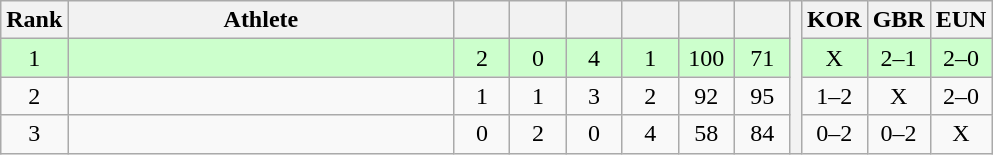<table class="wikitable" style="text-align:center">
<tr>
<th>Rank</th>
<th width=250>Athlete</th>
<th width=30></th>
<th width=30></th>
<th width=30></th>
<th width=30></th>
<th width=30></th>
<th width=30></th>
<th rowspan=4></th>
<th width=30>KOR</th>
<th width=30>GBR</th>
<th width=30>EUN</th>
</tr>
<tr style="background-color:#ccffcc;">
<td>1</td>
<td align=left></td>
<td>2</td>
<td>0</td>
<td>4</td>
<td>1</td>
<td>100</td>
<td>71</td>
<td>X</td>
<td>2–1</td>
<td>2–0</td>
</tr>
<tr>
<td>2</td>
<td align=left></td>
<td>1</td>
<td>1</td>
<td>3</td>
<td>2</td>
<td>92</td>
<td>95</td>
<td>1–2</td>
<td>X</td>
<td>2–0</td>
</tr>
<tr>
<td>3</td>
<td align=left></td>
<td>0</td>
<td>2</td>
<td>0</td>
<td>4</td>
<td>58</td>
<td>84</td>
<td>0–2</td>
<td>0–2</td>
<td>X</td>
</tr>
</table>
